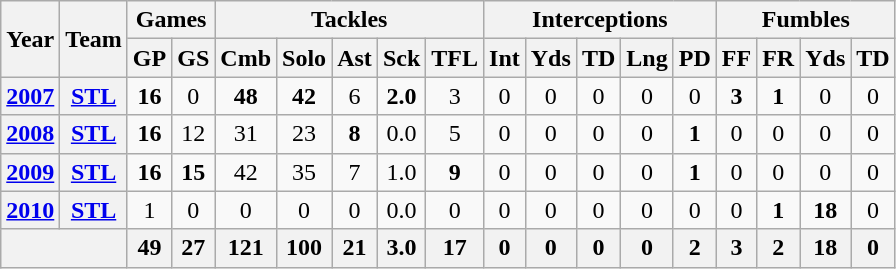<table class="wikitable" style="text-align:center">
<tr>
<th rowspan="2">Year</th>
<th rowspan="2">Team</th>
<th colspan="2">Games</th>
<th colspan="5">Tackles</th>
<th colspan="5">Interceptions</th>
<th colspan="4">Fumbles</th>
</tr>
<tr>
<th>GP</th>
<th>GS</th>
<th>Cmb</th>
<th>Solo</th>
<th>Ast</th>
<th>Sck</th>
<th>TFL</th>
<th>Int</th>
<th>Yds</th>
<th>TD</th>
<th>Lng</th>
<th>PD</th>
<th>FF</th>
<th>FR</th>
<th>Yds</th>
<th>TD</th>
</tr>
<tr>
<th><a href='#'>2007</a></th>
<th><a href='#'>STL</a></th>
<td><strong>16</strong></td>
<td>0</td>
<td><strong>48</strong></td>
<td><strong>42</strong></td>
<td>6</td>
<td><strong>2.0</strong></td>
<td>3</td>
<td>0</td>
<td>0</td>
<td>0</td>
<td>0</td>
<td>0</td>
<td><strong>3</strong></td>
<td><strong>1</strong></td>
<td>0</td>
<td>0</td>
</tr>
<tr>
<th><a href='#'>2008</a></th>
<th><a href='#'>STL</a></th>
<td><strong>16</strong></td>
<td>12</td>
<td>31</td>
<td>23</td>
<td><strong>8</strong></td>
<td>0.0</td>
<td>5</td>
<td>0</td>
<td>0</td>
<td>0</td>
<td>0</td>
<td><strong>1</strong></td>
<td>0</td>
<td>0</td>
<td>0</td>
<td>0</td>
</tr>
<tr>
<th><a href='#'>2009</a></th>
<th><a href='#'>STL</a></th>
<td><strong>16</strong></td>
<td><strong>15</strong></td>
<td>42</td>
<td>35</td>
<td>7</td>
<td>1.0</td>
<td><strong>9</strong></td>
<td>0</td>
<td>0</td>
<td>0</td>
<td>0</td>
<td><strong>1</strong></td>
<td>0</td>
<td>0</td>
<td>0</td>
<td>0</td>
</tr>
<tr>
<th><a href='#'>2010</a></th>
<th><a href='#'>STL</a></th>
<td>1</td>
<td>0</td>
<td>0</td>
<td>0</td>
<td>0</td>
<td>0.0</td>
<td>0</td>
<td>0</td>
<td>0</td>
<td>0</td>
<td>0</td>
<td>0</td>
<td>0</td>
<td><strong>1</strong></td>
<td><strong>18</strong></td>
<td>0</td>
</tr>
<tr>
<th colspan="2"></th>
<th>49</th>
<th>27</th>
<th>121</th>
<th>100</th>
<th>21</th>
<th>3.0</th>
<th>17</th>
<th>0</th>
<th>0</th>
<th>0</th>
<th>0</th>
<th>2</th>
<th>3</th>
<th>2</th>
<th>18</th>
<th>0</th>
</tr>
</table>
